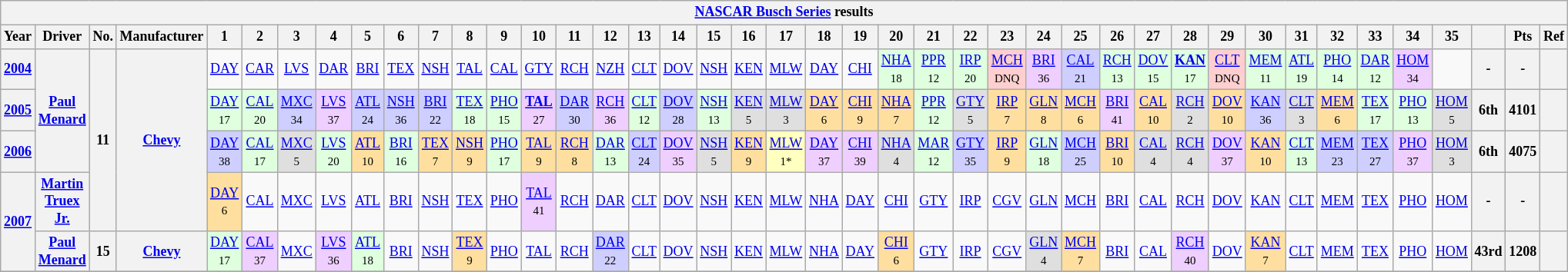<table class="wikitable" style="text-align:center; font-size:75%">
<tr>
<th colspan=42><a href='#'>NASCAR Busch Series</a> results</th>
</tr>
<tr>
<th>Year</th>
<th>Driver</th>
<th>No.</th>
<th>Manufacturer</th>
<th>1</th>
<th>2</th>
<th>3</th>
<th>4</th>
<th>5</th>
<th>6</th>
<th>7</th>
<th>8</th>
<th>9</th>
<th>10</th>
<th>11</th>
<th>12</th>
<th>13</th>
<th>14</th>
<th>15</th>
<th>16</th>
<th>17</th>
<th>18</th>
<th>19</th>
<th>20</th>
<th>21</th>
<th>22</th>
<th>23</th>
<th>24</th>
<th>25</th>
<th>26</th>
<th>27</th>
<th>28</th>
<th>29</th>
<th>30</th>
<th>31</th>
<th>32</th>
<th>33</th>
<th>34</th>
<th>35</th>
<th></th>
<th>Pts</th>
<th>Ref</th>
</tr>
<tr>
<th><a href='#'>2004</a></th>
<th rowspan=3><a href='#'>Paul Menard</a></th>
<th rowspan=4>11</th>
<th rowspan=4><a href='#'>Chevy</a></th>
<td><a href='#'>DAY</a></td>
<td><a href='#'>CAR</a></td>
<td><a href='#'>LVS</a></td>
<td><a href='#'>DAR</a></td>
<td><a href='#'>BRI</a></td>
<td><a href='#'>TEX</a></td>
<td><a href='#'>NSH</a></td>
<td><a href='#'>TAL</a></td>
<td><a href='#'>CAL</a></td>
<td><a href='#'>GTY</a></td>
<td><a href='#'>RCH</a></td>
<td><a href='#'>NZH</a></td>
<td><a href='#'>CLT</a></td>
<td><a href='#'>DOV</a></td>
<td><a href='#'>NSH</a></td>
<td><a href='#'>KEN</a></td>
<td><a href='#'>MLW</a></td>
<td><a href='#'>DAY</a></td>
<td><a href='#'>CHI</a></td>
<td style="background:#DFFFDF;"><a href='#'>NHA</a><br><small>18</small></td>
<td style="background:#DFFFDF;"><a href='#'>PPR</a><br><small>12</small></td>
<td style="background:#DFFFDF;"><a href='#'>IRP</a><br><small>20</small></td>
<td style="background:#FFCFCF;"><a href='#'>MCH</a><br><small>DNQ</small></td>
<td style="background:#EFCFFF;"><a href='#'>BRI</a><br><small>36</small></td>
<td style="background:#CFCFFF;"><a href='#'>CAL</a><br><small>21</small></td>
<td style="background:#DFFFDF;"><a href='#'>RCH</a><br><small>13</small></td>
<td style="background:#DFFFDF;"><a href='#'>DOV</a><br><small>15</small></td>
<td style="background:#DFFFDF;"><strong><a href='#'>KAN</a></strong><br><small>17</small></td>
<td style="background:#FFCFCF;"><a href='#'>CLT</a><br><small>DNQ</small></td>
<td style="background:#DFFFDF;"><a href='#'>MEM</a><br><small>11</small></td>
<td style="background:#DFFFDF;"><a href='#'>ATL</a><br><small>19</small></td>
<td style="background:#DFFFDF;"><a href='#'>PHO</a><br><small>14</small></td>
<td style="background:#DFFFDF;"><a href='#'>DAR</a><br><small>12</small></td>
<td style="background:#EFCFFF;"><a href='#'>HOM</a><br><small>34</small></td>
<td></td>
<th>-</th>
<th>-</th>
<th></th>
</tr>
<tr>
<th><a href='#'>2005</a></th>
<td style="background:#DFFFDF;"><a href='#'>DAY</a><br><small>17</small></td>
<td style="background:#DFFFDF;"><a href='#'>CAL</a><br><small>20</small></td>
<td style="background:#CFCFFF;"><a href='#'>MXC</a><br><small>34</small></td>
<td style="background:#EFCFFF;"><a href='#'>LVS</a><br><small>37</small></td>
<td style="background:#CFCFFF;"><a href='#'>ATL</a><br><small>24</small></td>
<td style="background:#CFCFFF;"><a href='#'>NSH</a><br><small>36</small></td>
<td style="background:#CFCFFF;"><a href='#'>BRI</a><br><small>22</small></td>
<td style="background:#DFFFDF;"><a href='#'>TEX</a><br><small>18</small></td>
<td style="background:#DFFFDF;"><a href='#'>PHO</a><br><small>15</small></td>
<td style="background:#EFCFFF;"><strong><a href='#'>TAL</a></strong><br><small>27</small></td>
<td style="background:#CFCFFF;"><a href='#'>DAR</a><br><small>30</small></td>
<td style="background:#EFCFFF;"><a href='#'>RCH</a><br><small>36</small></td>
<td style="background:#DFFFDF;"><a href='#'>CLT</a><br><small>12</small></td>
<td style="background:#CFCFFF;"><a href='#'>DOV</a><br><small>28</small></td>
<td style="background:#DFFFDF;"><a href='#'>NSH</a><br><small>13</small></td>
<td style="background:#DFDFDF;"><a href='#'>KEN</a><br><small>5</small></td>
<td style="background:#DFDFDF;"><a href='#'>MLW</a><br><small>3</small></td>
<td style="background:#FFDF9F;"><a href='#'>DAY</a><br><small>6</small></td>
<td style="background:#FFDF9F;"><a href='#'>CHI</a><br><small>9</small></td>
<td style="background:#FFDF9F;"><a href='#'>NHA</a><br><small>7</small></td>
<td style="background:#DFFFDF;"><a href='#'>PPR</a><br><small>12</small></td>
<td style="background:#DFDFDF;"><a href='#'>GTY</a><br><small>5</small></td>
<td style="background:#FFDF9F;"><a href='#'>IRP</a><br><small>7</small></td>
<td style="background:#FFDF9F;"><a href='#'>GLN</a><br><small>8</small></td>
<td style="background:#FFDF9F;"><a href='#'>MCH</a><br><small>6</small></td>
<td style="background:#EFCFFF;"><a href='#'>BRI</a><br><small>41</small></td>
<td style="background:#FFDF9F;"><a href='#'>CAL</a><br><small>10</small></td>
<td style="background:#DFDFDF;"><a href='#'>RCH</a><br><small>2</small></td>
<td style="background:#FFDF9F;"><a href='#'>DOV</a><br><small>10</small></td>
<td style="background:#CFCFFF;"><a href='#'>KAN</a><br><small>36</small></td>
<td style="background:#DFDFDF;"><a href='#'>CLT</a><br><small>3</small></td>
<td style="background:#FFDF9F;"><a href='#'>MEM</a><br><small>6</small></td>
<td style="background:#DFFFDF;"><a href='#'>TEX</a><br><small>17</small></td>
<td style="background:#DFFFDF;"><a href='#'>PHO</a><br><small>13</small></td>
<td style="background:#DFDFDF;"><a href='#'>HOM</a><br><small>5</small></td>
<th>6th</th>
<th>4101</th>
<th></th>
</tr>
<tr>
<th><a href='#'>2006</a></th>
<td style="background:#CFCFFF;"><a href='#'>DAY</a><br><small>38</small></td>
<td style="background:#DFFFDF;"><a href='#'>CAL</a><br><small>17</small></td>
<td style="background:#DFDFDF;"><a href='#'>MXC</a><br><small>5</small></td>
<td style="background:#DFFFDF;"><a href='#'>LVS</a><br><small>20</small></td>
<td style="background:#FFDF9F;"><a href='#'>ATL</a><br><small>10</small></td>
<td style="background:#DFFFDF;"><a href='#'>BRI</a><br><small>16</small></td>
<td style="background:#FFDF9F;"><a href='#'>TEX</a><br><small>7</small></td>
<td style="background:#FFDF9F;"><a href='#'>NSH</a><br><small>9</small></td>
<td style="background:#DFFFDF;"><a href='#'>PHO</a><br><small>17</small></td>
<td style="background:#FFDF9F;"><a href='#'>TAL</a><br><small>9</small></td>
<td style="background:#FFDF9F;"><a href='#'>RCH</a><br><small>8</small></td>
<td style="background:#DFFFDF;"><a href='#'>DAR</a><br><small>13</small></td>
<td style="background:#CFCFFF;"><a href='#'>CLT</a><br><small>24</small></td>
<td style="background:#EFCFFF;"><a href='#'>DOV</a><br><small>35</small></td>
<td style="background:#DFDFDF;"><a href='#'>NSH</a><br><small>5</small></td>
<td style="background:#FFDF9F;"><a href='#'>KEN</a><br><small>9</small></td>
<td style="background:#FFFFBF;"><a href='#'>MLW</a><br><small>1*</small></td>
<td style="background:#EFCFFF;"><a href='#'>DAY</a><br><small>37</small></td>
<td style="background:#EFCFFF;"><a href='#'>CHI</a><br><small>39</small></td>
<td style="background:#DFDFDF;"><a href='#'>NHA</a><br><small>4</small></td>
<td style="background:#DFFFDF;"><a href='#'>MAR</a><br><small>12</small></td>
<td style="background:#CFCFFF;"><a href='#'>GTY</a><br><small>35</small></td>
<td style="background:#FFDF9F;"><a href='#'>IRP</a><br><small>9</small></td>
<td style="background:#DFFFDF;"><a href='#'>GLN</a><br><small>18</small></td>
<td style="background:#CFCFFF;"><a href='#'>MCH</a><br><small>25</small></td>
<td style="background:#FFDF9F;"><a href='#'>BRI</a><br><small>10</small></td>
<td style="background:#DFDFDF;"><a href='#'>CAL</a><br><small>4</small></td>
<td style="background:#DFDFDF;"><a href='#'>RCH</a><br><small>4</small></td>
<td style="background:#EFCFFF;"><a href='#'>DOV</a><br><small>37</small></td>
<td style="background:#FFDF9F;"><a href='#'>KAN</a><br><small>10</small></td>
<td style="background:#DFFFDF;"><a href='#'>CLT</a><br><small>13</small></td>
<td style="background:#CFCFFF;"><a href='#'>MEM</a><br><small>23</small></td>
<td style="background:#CFCFFF;"><a href='#'>TEX</a><br><small>27</small></td>
<td style="background:#EFCFFF;"><a href='#'>PHO</a><br><small>37</small></td>
<td style="background:#DFDFDF;"><a href='#'>HOM</a><br><small>3</small></td>
<th>6th</th>
<th>4075</th>
<th></th>
</tr>
<tr>
<th rowspan=2><a href='#'>2007</a></th>
<th><a href='#'>Martin Truex Jr.</a></th>
<td style="background:#FFDF9F;"><a href='#'>DAY</a><br><small>6</small></td>
<td><a href='#'>CAL</a></td>
<td><a href='#'>MXC</a></td>
<td><a href='#'>LVS</a></td>
<td><a href='#'>ATL</a></td>
<td><a href='#'>BRI</a></td>
<td><a href='#'>NSH</a></td>
<td><a href='#'>TEX</a></td>
<td><a href='#'>PHO</a></td>
<td style="background:#EFCFFF;"><a href='#'>TAL</a><br><small>41</small></td>
<td><a href='#'>RCH</a></td>
<td><a href='#'>DAR</a></td>
<td><a href='#'>CLT</a></td>
<td><a href='#'>DOV</a></td>
<td><a href='#'>NSH</a></td>
<td><a href='#'>KEN</a></td>
<td><a href='#'>MLW</a></td>
<td><a href='#'>NHA</a></td>
<td><a href='#'>DAY</a></td>
<td><a href='#'>CHI</a></td>
<td><a href='#'>GTY</a></td>
<td><a href='#'>IRP</a></td>
<td><a href='#'>CGV</a></td>
<td><a href='#'>GLN</a></td>
<td><a href='#'>MCH</a></td>
<td><a href='#'>BRI</a></td>
<td><a href='#'>CAL</a></td>
<td><a href='#'>RCH</a></td>
<td><a href='#'>DOV</a></td>
<td><a href='#'>KAN</a></td>
<td><a href='#'>CLT</a></td>
<td><a href='#'>MEM</a></td>
<td><a href='#'>TEX</a></td>
<td><a href='#'>PHO</a></td>
<td><a href='#'>HOM</a></td>
<th>-</th>
<th>-</th>
<th></th>
</tr>
<tr>
<th><a href='#'>Paul Menard</a></th>
<th>15</th>
<th><a href='#'>Chevy</a></th>
<td style="background:#DFFFDF;"><a href='#'>DAY</a><br><small>17</small></td>
<td style="background:#EFCFFF;"><a href='#'>CAL</a><br><small>37</small></td>
<td><a href='#'>MXC</a></td>
<td style="background:#EFCFFF;"><a href='#'>LVS</a><br><small>36</small></td>
<td style="background:#DFFFDF;"><a href='#'>ATL</a><br><small>18</small></td>
<td><a href='#'>BRI</a></td>
<td><a href='#'>NSH</a></td>
<td style="background:#FFDF9F;"><a href='#'>TEX</a><br><small>9</small></td>
<td><a href='#'>PHO</a></td>
<td><a href='#'>TAL</a></td>
<td><a href='#'>RCH</a></td>
<td style="background:#CFCFFF;"><a href='#'>DAR</a><br><small>22</small></td>
<td><a href='#'>CLT</a></td>
<td><a href='#'>DOV</a></td>
<td><a href='#'>NSH</a></td>
<td><a href='#'>KEN</a></td>
<td><a href='#'>MLW</a></td>
<td><a href='#'>NHA</a></td>
<td><a href='#'>DAY</a></td>
<td style="background:#FFDF9F;"><a href='#'>CHI</a><br><small>6</small></td>
<td><a href='#'>GTY</a></td>
<td><a href='#'>IRP</a></td>
<td><a href='#'>CGV</a></td>
<td style="background:#DFDFDF;"><a href='#'>GLN</a><br><small>4</small></td>
<td style="background:#FFDF9F;"><a href='#'>MCH</a><br><small>7</small></td>
<td><a href='#'>BRI</a></td>
<td><a href='#'>CAL</a></td>
<td style="background:#EFCFFF;"><a href='#'>RCH</a><br><small>40</small></td>
<td><a href='#'>DOV</a></td>
<td style="background:#FFDF9F;"><a href='#'>KAN</a><br><small>7</small></td>
<td><a href='#'>CLT</a></td>
<td><a href='#'>MEM</a></td>
<td><a href='#'>TEX</a></td>
<td><a href='#'>PHO</a></td>
<td><a href='#'>HOM</a></td>
<th>43rd</th>
<th>1208</th>
<th></th>
</tr>
<tr>
</tr>
</table>
